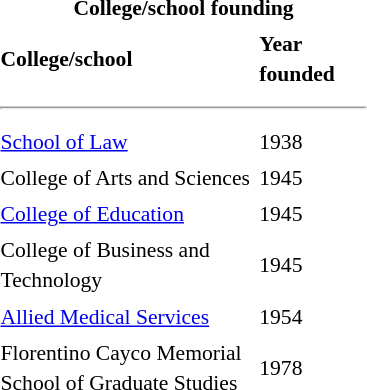<table class="toccolours" style="float:right; margin-left:1em; font-size:90%; line-height:1.4em; width:250px;">
<tr>
<th colspan="2" style="text-align: center;">College/school founding</th>
</tr>
<tr>
<td><strong>College/school</strong></td>
<td><strong>Year founded</strong></td>
</tr>
<tr>
<td colspan="2"><hr></td>
</tr>
<tr>
<td><a href='#'>School of Law</a></td>
<td>1938</td>
</tr>
<tr>
<td>College of Arts and Sciences</td>
<td>1945</td>
</tr>
<tr>
<td><a href='#'>College of Education</a></td>
<td>1945</td>
</tr>
<tr>
<td>College of Business and Technology</td>
<td>1945</td>
</tr>
<tr>
<td><a href='#'>Allied Medical Services</a></td>
<td>1954</td>
</tr>
<tr>
<td>Florentino Cayco Memorial<br>School of Graduate Studies</td>
<td>1978</td>
</tr>
</table>
